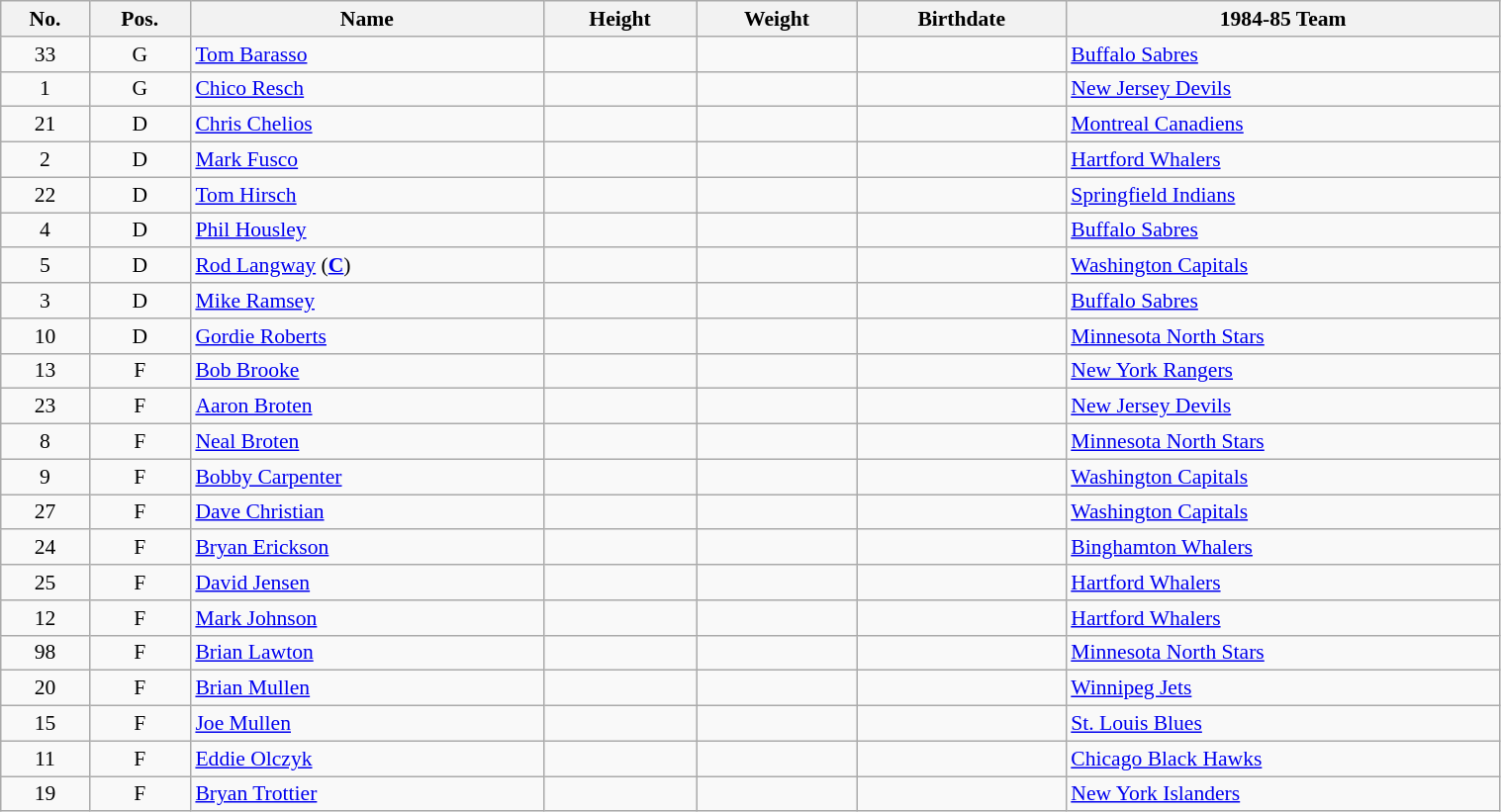<table class="wikitable sortable" width="80%" style="font-size: 90%; text-align: center;">
<tr>
<th>No.</th>
<th>Pos.</th>
<th>Name</th>
<th>Height</th>
<th>Weight</th>
<th>Birthdate</th>
<th>1984-85 Team</th>
</tr>
<tr>
<td>33</td>
<td>G</td>
<td style="text-align:left;"><a href='#'>Tom Barasso</a></td>
<td></td>
<td></td>
<td style="text-align:right;"></td>
<td style="text-align:left;"> <a href='#'>Buffalo Sabres</a></td>
</tr>
<tr>
<td>1</td>
<td>G</td>
<td style="text-align:left;"><a href='#'>Chico Resch</a></td>
<td></td>
<td></td>
<td style="text-align:right;"></td>
<td style="text-align:left;"> <a href='#'>New Jersey Devils</a></td>
</tr>
<tr>
<td>21</td>
<td>D</td>
<td style="text-align:left;"><a href='#'>Chris Chelios</a></td>
<td></td>
<td></td>
<td style="text-align:right;"></td>
<td style="text-align:left;"> <a href='#'>Montreal Canadiens</a></td>
</tr>
<tr>
<td>2</td>
<td>D</td>
<td style="text-align:left;"><a href='#'>Mark Fusco</a></td>
<td></td>
<td></td>
<td style="text-align:right;"></td>
<td style="text-align:left;"> <a href='#'>Hartford Whalers</a></td>
</tr>
<tr>
<td>22</td>
<td>D</td>
<td style="text-align:left;"><a href='#'>Tom Hirsch</a></td>
<td></td>
<td></td>
<td style="text-align:right;"></td>
<td style="text-align:left;"> <a href='#'>Springfield Indians</a></td>
</tr>
<tr>
<td>4</td>
<td>D</td>
<td style="text-align:left;"><a href='#'>Phil Housley</a></td>
<td></td>
<td></td>
<td style="text-align:right;"></td>
<td style="text-align:left;"> <a href='#'>Buffalo Sabres</a></td>
</tr>
<tr>
<td>5</td>
<td>D</td>
<td style="text-align:left;"><a href='#'>Rod Langway</a> (<strong><a href='#'>C</a></strong>)</td>
<td></td>
<td></td>
<td style="text-align:right;"></td>
<td style="text-align:left;"> <a href='#'>Washington Capitals</a></td>
</tr>
<tr>
<td>3</td>
<td>D</td>
<td style="text-align:left;"><a href='#'>Mike Ramsey</a></td>
<td></td>
<td></td>
<td style="text-align:right;"></td>
<td style="text-align:left;"> <a href='#'>Buffalo Sabres</a></td>
</tr>
<tr>
<td>10</td>
<td>D</td>
<td style="text-align:left;"><a href='#'>Gordie Roberts</a></td>
<td></td>
<td></td>
<td style="text-align:right;"></td>
<td style="text-align:left;"> <a href='#'>Minnesota North Stars</a></td>
</tr>
<tr>
<td>13</td>
<td>F</td>
<td style="text-align:left;"><a href='#'>Bob Brooke</a></td>
<td></td>
<td></td>
<td style="text-align:right;"></td>
<td style="text-align:left;"> <a href='#'>New York Rangers</a></td>
</tr>
<tr>
<td>23</td>
<td>F</td>
<td style="text-align:left;"><a href='#'>Aaron Broten</a></td>
<td></td>
<td></td>
<td style="text-align:right;"></td>
<td style="text-align:left;"> <a href='#'>New Jersey Devils</a></td>
</tr>
<tr>
<td>8</td>
<td>F</td>
<td style="text-align:left;"><a href='#'>Neal Broten</a></td>
<td></td>
<td></td>
<td style="text-align:right;"></td>
<td style="text-align:left;"> <a href='#'>Minnesota North Stars</a></td>
</tr>
<tr>
<td>9</td>
<td>F</td>
<td style="text-align:left;"><a href='#'>Bobby Carpenter</a></td>
<td></td>
<td></td>
<td style="text-align:right;"></td>
<td style="text-align:left;"> <a href='#'>Washington Capitals</a></td>
</tr>
<tr>
<td>27</td>
<td>F</td>
<td style="text-align:left;"><a href='#'>Dave Christian</a></td>
<td></td>
<td></td>
<td style="text-align:right;"></td>
<td style="text-align:left;"> <a href='#'>Washington Capitals</a></td>
</tr>
<tr>
<td>24</td>
<td>F</td>
<td style="text-align:left;"><a href='#'>Bryan Erickson</a></td>
<td></td>
<td></td>
<td style="text-align:right;"></td>
<td style="text-align:left;"> <a href='#'>Binghamton Whalers</a></td>
</tr>
<tr>
<td>25</td>
<td>F</td>
<td style="text-align:left;"><a href='#'>David Jensen</a></td>
<td></td>
<td></td>
<td style="text-align:right;"></td>
<td style="text-align:left;"> <a href='#'>Hartford Whalers</a></td>
</tr>
<tr>
<td>12</td>
<td>F</td>
<td style="text-align:left;"><a href='#'>Mark Johnson</a></td>
<td></td>
<td></td>
<td style="text-align:right;"></td>
<td style="text-align:left;"> <a href='#'>Hartford Whalers</a></td>
</tr>
<tr>
<td>98</td>
<td>F</td>
<td style="text-align:left;"><a href='#'>Brian Lawton</a></td>
<td></td>
<td></td>
<td style="text-align:right;"></td>
<td style="text-align:left;"> <a href='#'>Minnesota North Stars</a></td>
</tr>
<tr>
<td>20</td>
<td>F</td>
<td style="text-align:left;"><a href='#'>Brian Mullen</a></td>
<td></td>
<td></td>
<td style="text-align:right;"></td>
<td style="text-align:left;"> <a href='#'>Winnipeg Jets</a></td>
</tr>
<tr>
<td>15</td>
<td>F</td>
<td style="text-align:left;"><a href='#'>Joe Mullen</a></td>
<td></td>
<td></td>
<td style="text-align:right;"></td>
<td style="text-align:left;"> <a href='#'>St. Louis Blues</a></td>
</tr>
<tr>
<td>11</td>
<td>F</td>
<td style="text-align:left;"><a href='#'>Eddie Olczyk</a></td>
<td></td>
<td></td>
<td style="text-align:right;"></td>
<td style="text-align:left;"> <a href='#'>Chicago Black Hawks</a></td>
</tr>
<tr>
<td>19</td>
<td>F</td>
<td style="text-align:left;"><a href='#'>Bryan Trottier</a></td>
<td></td>
<td></td>
<td style="text-align:right;"></td>
<td style="text-align:left;"> <a href='#'>New York Islanders</a></td>
</tr>
</table>
